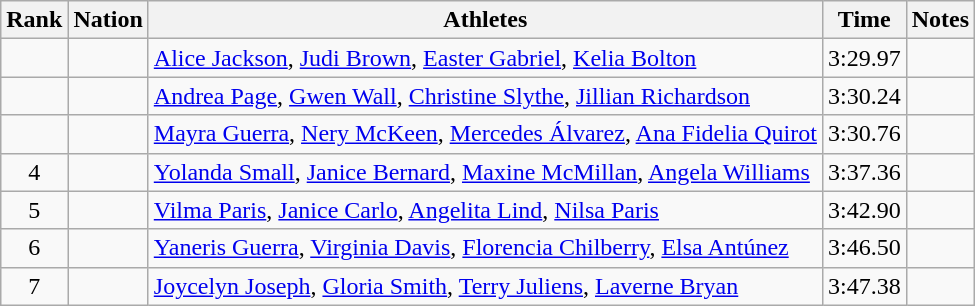<table class="wikitable sortable" style="text-align:center;">
<tr>
<th>Rank</th>
<th>Nation</th>
<th>Athletes</th>
<th>Time</th>
<th>Notes</th>
</tr>
<tr>
<td></td>
<td align=left></td>
<td align=left><a href='#'>Alice Jackson</a>, <a href='#'>Judi Brown</a>, <a href='#'>Easter Gabriel</a>, <a href='#'>Kelia Bolton</a></td>
<td>3:29.97</td>
<td></td>
</tr>
<tr>
<td></td>
<td align=left></td>
<td align=left><a href='#'>Andrea Page</a>, <a href='#'>Gwen Wall</a>, <a href='#'>Christine Slythe</a>, <a href='#'>Jillian Richardson</a></td>
<td>3:30.24</td>
<td></td>
</tr>
<tr>
<td></td>
<td align=left></td>
<td align=left><a href='#'>Mayra Guerra</a>, <a href='#'>Nery McKeen</a>, <a href='#'>Mercedes Álvarez</a>, <a href='#'>Ana Fidelia Quirot</a></td>
<td>3:30.76</td>
<td></td>
</tr>
<tr>
<td>4</td>
<td align=left></td>
<td align=left><a href='#'>Yolanda Small</a>, <a href='#'>Janice Bernard</a>, <a href='#'>Maxine McMillan</a>, <a href='#'>Angela Williams</a></td>
<td>3:37.36</td>
<td></td>
</tr>
<tr>
<td>5</td>
<td align=left></td>
<td align=left><a href='#'>Vilma Paris</a>, <a href='#'>Janice Carlo</a>, <a href='#'>Angelita Lind</a>, <a href='#'>Nilsa Paris</a></td>
<td>3:42.90</td>
<td></td>
</tr>
<tr>
<td>6</td>
<td align=left></td>
<td align=left><a href='#'>Yaneris Guerra</a>, <a href='#'>Virginia Davis</a>, <a href='#'>Florencia Chilberry</a>, <a href='#'>Elsa Antúnez</a></td>
<td>3:46.50</td>
<td></td>
</tr>
<tr>
<td>7</td>
<td align=left></td>
<td align=left><a href='#'>Joycelyn Joseph</a>, <a href='#'>Gloria Smith</a>, <a href='#'>Terry Juliens</a>, <a href='#'>Laverne Bryan</a></td>
<td>3:47.38</td>
<td></td>
</tr>
</table>
